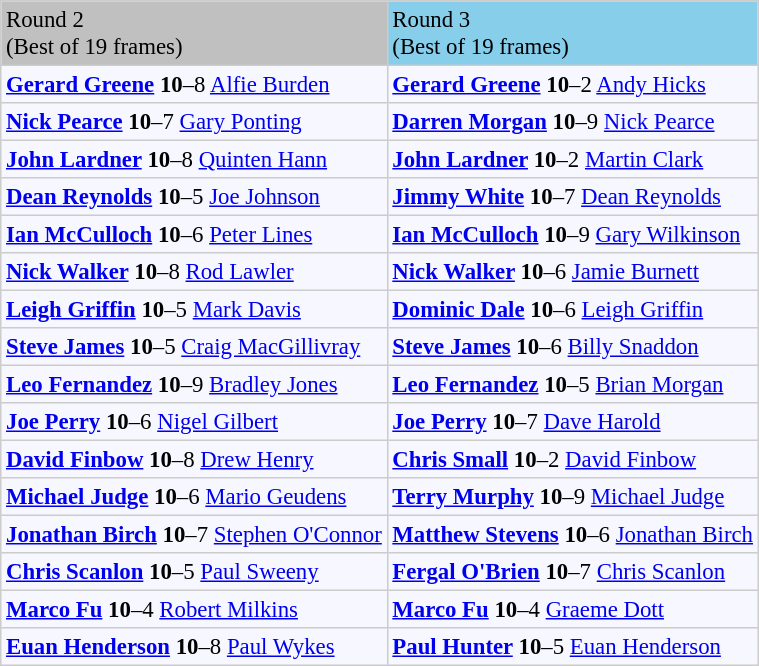<table cellpadding="3" cellspacing="0" border="1" style="background:#f7f8ff; font-size:95%; border:#ccc solid 1px; border-collapse:collapse;">
<tr>
<td style="background:silver">Round 2<br>(Best of 19 frames)</td>
<td style="background:skyblue">Round 3<br>(Best of 19 frames)</td>
</tr>
<tr>
<td><strong> <a href='#'>Gerard Greene</a> 10</strong>–8  <a href='#'>Alfie Burden</a></td>
<td><strong> <a href='#'>Gerard Greene</a> 10</strong>–2  <a href='#'>Andy Hicks</a></td>
</tr>
<tr>
<td><strong> <a href='#'>Nick Pearce</a> 10</strong>–7  <a href='#'>Gary Ponting</a></td>
<td><strong> <a href='#'>Darren Morgan</a> 10</strong>–9  <a href='#'>Nick Pearce</a></td>
</tr>
<tr>
<td><strong> <a href='#'>John Lardner</a> 10</strong>–8  <a href='#'>Quinten Hann</a></td>
<td><strong> <a href='#'>John Lardner</a> 10</strong>–2  <a href='#'>Martin Clark</a></td>
</tr>
<tr>
<td><strong> <a href='#'>Dean Reynolds</a> 10</strong>–5  <a href='#'>Joe Johnson</a></td>
<td><strong> <a href='#'>Jimmy White</a> 10</strong>–7  <a href='#'>Dean Reynolds</a></td>
</tr>
<tr>
<td><strong> <a href='#'>Ian McCulloch</a> 10</strong>–6  <a href='#'>Peter Lines</a></td>
<td><strong> <a href='#'>Ian McCulloch</a> 10</strong>–9  <a href='#'>Gary Wilkinson</a></td>
</tr>
<tr>
<td><strong> <a href='#'>Nick Walker</a> 10</strong>–8  <a href='#'>Rod Lawler</a></td>
<td><strong> <a href='#'>Nick Walker</a> 10</strong>–6  <a href='#'>Jamie Burnett</a></td>
</tr>
<tr>
<td><strong> <a href='#'>Leigh Griffin</a> 10</strong>–5  <a href='#'>Mark Davis</a></td>
<td><strong> <a href='#'>Dominic Dale</a> 10</strong>–6  <a href='#'>Leigh Griffin</a></td>
</tr>
<tr>
<td><strong> <a href='#'>Steve James</a> 10</strong>–5  <a href='#'>Craig MacGillivray</a></td>
<td><strong> <a href='#'>Steve James</a> 10</strong>–6  <a href='#'>Billy Snaddon</a></td>
</tr>
<tr>
<td><strong> <a href='#'>Leo Fernandez</a> 10</strong>–9  <a href='#'>Bradley Jones</a></td>
<td><strong> <a href='#'>Leo Fernandez</a> 10</strong>–5  <a href='#'>Brian Morgan</a></td>
</tr>
<tr>
<td><strong> <a href='#'>Joe Perry</a> 10</strong>–6  <a href='#'>Nigel Gilbert</a></td>
<td><strong> <a href='#'>Joe Perry</a> 10</strong>–7  <a href='#'>Dave Harold</a></td>
</tr>
<tr>
<td><strong> <a href='#'>David Finbow</a> 10</strong>–8  <a href='#'>Drew Henry</a></td>
<td><strong> <a href='#'>Chris Small</a> 10</strong>–2  <a href='#'>David Finbow</a></td>
</tr>
<tr>
<td><strong> <a href='#'>Michael Judge</a> 10</strong>–6  <a href='#'>Mario Geudens</a></td>
<td><strong> <a href='#'>Terry Murphy</a> 10</strong>–9  <a href='#'>Michael Judge</a></td>
</tr>
<tr>
<td><strong> <a href='#'>Jonathan Birch</a> 10</strong>–7  <a href='#'>Stephen O'Connor</a></td>
<td><strong> <a href='#'>Matthew Stevens</a> 10</strong>–6  <a href='#'>Jonathan Birch</a></td>
</tr>
<tr>
<td><strong> <a href='#'>Chris Scanlon</a> 10</strong>–5  <a href='#'>Paul Sweeny</a></td>
<td><strong> <a href='#'>Fergal O'Brien</a> 10</strong>–7  <a href='#'>Chris Scanlon</a></td>
</tr>
<tr>
<td><strong> <a href='#'>Marco Fu</a> 10</strong>–4  <a href='#'>Robert Milkins</a></td>
<td><strong> <a href='#'>Marco Fu</a> 10</strong>–4  <a href='#'>Graeme Dott</a></td>
</tr>
<tr>
<td><strong> <a href='#'>Euan Henderson</a> 10</strong>–8  <a href='#'>Paul Wykes</a></td>
<td><strong> <a href='#'>Paul Hunter</a> 10</strong>–5  <a href='#'>Euan Henderson</a></td>
</tr>
</table>
